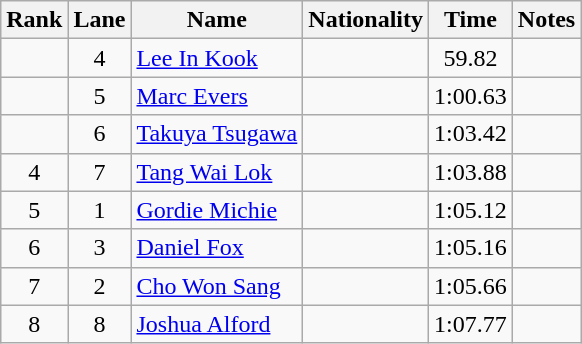<table class="wikitable sortable" style="text-align:center">
<tr>
<th>Rank</th>
<th>Lane</th>
<th>Name</th>
<th>Nationality</th>
<th>Time</th>
<th>Notes</th>
</tr>
<tr>
<td></td>
<td>4</td>
<td style="text-align:left"><a href='#'>Lee In Kook</a></td>
<td style="text-align:left"></td>
<td>59.82</td>
<td></td>
</tr>
<tr>
<td></td>
<td>5</td>
<td style="text-align:left"><a href='#'>Marc Evers</a></td>
<td style="text-align:left"></td>
<td>1:00.63</td>
<td></td>
</tr>
<tr>
<td></td>
<td>6</td>
<td style="text-align:left"><a href='#'>Takuya Tsugawa</a></td>
<td style="text-align:left"></td>
<td>1:03.42</td>
<td></td>
</tr>
<tr>
<td>4</td>
<td>7</td>
<td style="text-align:left"><a href='#'>Tang Wai Lok</a></td>
<td style="text-align:left"></td>
<td>1:03.88</td>
<td></td>
</tr>
<tr>
<td>5</td>
<td>1</td>
<td style="text-align:left"><a href='#'>Gordie Michie</a></td>
<td style="text-align:left"></td>
<td>1:05.12</td>
<td></td>
</tr>
<tr>
<td>6</td>
<td>3</td>
<td style="text-align:left"><a href='#'>Daniel Fox</a></td>
<td style="text-align:left"></td>
<td>1:05.16</td>
<td></td>
</tr>
<tr>
<td>7</td>
<td>2</td>
<td style="text-align:left"><a href='#'>Cho Won Sang</a></td>
<td style="text-align:left"></td>
<td>1:05.66</td>
<td></td>
</tr>
<tr>
<td>8</td>
<td>8</td>
<td style="text-align:left"><a href='#'>Joshua Alford</a></td>
<td style="text-align:left"></td>
<td>1:07.77</td>
<td></td>
</tr>
</table>
